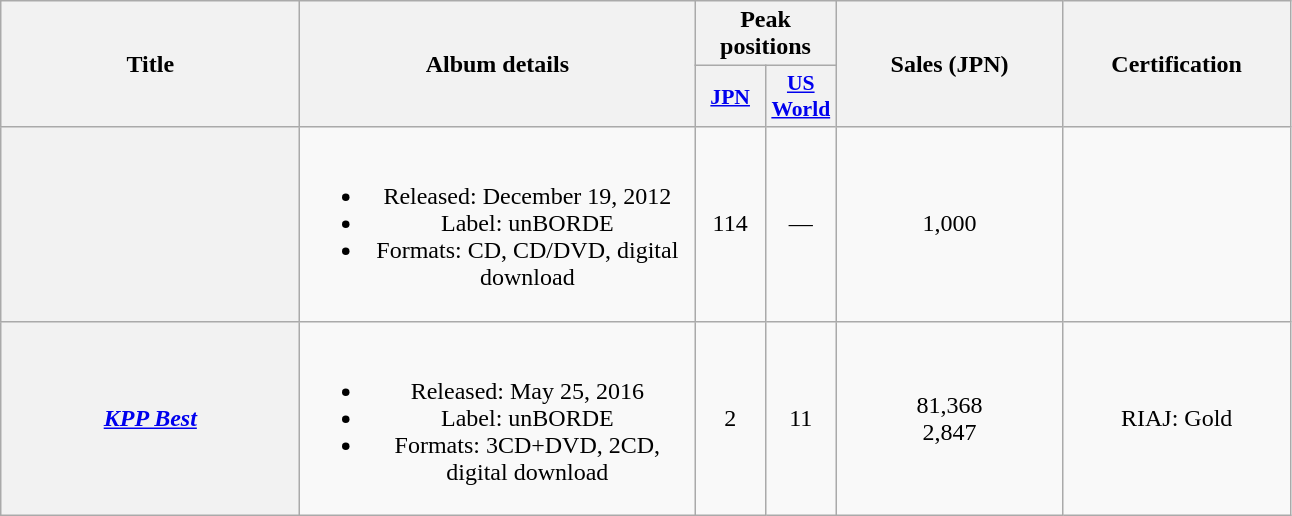<table class="wikitable plainrowheaders" style="text-align:center;">
<tr>
<th style="width:12em;" rowspan="2">Title</th>
<th style="width:16em;" rowspan="2">Album details</th>
<th colspan="2">Peak positions</th>
<th style="width:9em;" rowspan="2">Sales (JPN)</th>
<th style="width:9em;" rowspan="2">Certification</th>
</tr>
<tr>
<th scope="col" style="width:2.8em;font-size:90%;"><a href='#'>JPN</a><br></th>
<th scope="col" style="width:2.8em;font-size:90%;"><a href='#'>US World</a><br></th>
</tr>
<tr>
<th scope="row"></th>
<td><br><ul><li>Released: December 19, 2012 </li><li>Label: unBORDE</li><li>Formats: CD, CD/DVD, digital download</li></ul></td>
<td>114</td>
<td>—</td>
<td>1,000</td>
<td></td>
</tr>
<tr>
<th scope="row"><em><a href='#'>KPP Best</a></em></th>
<td><br><ul><li>Released: May 25, 2016 </li><li>Label: unBORDE</li><li>Formats: 3CD+DVD, 2CD, digital download</li></ul></td>
<td>2</td>
<td>11</td>
<td>81,368<br>2,847 </td>
<td>RIAJ: Gold</td>
</tr>
</table>
